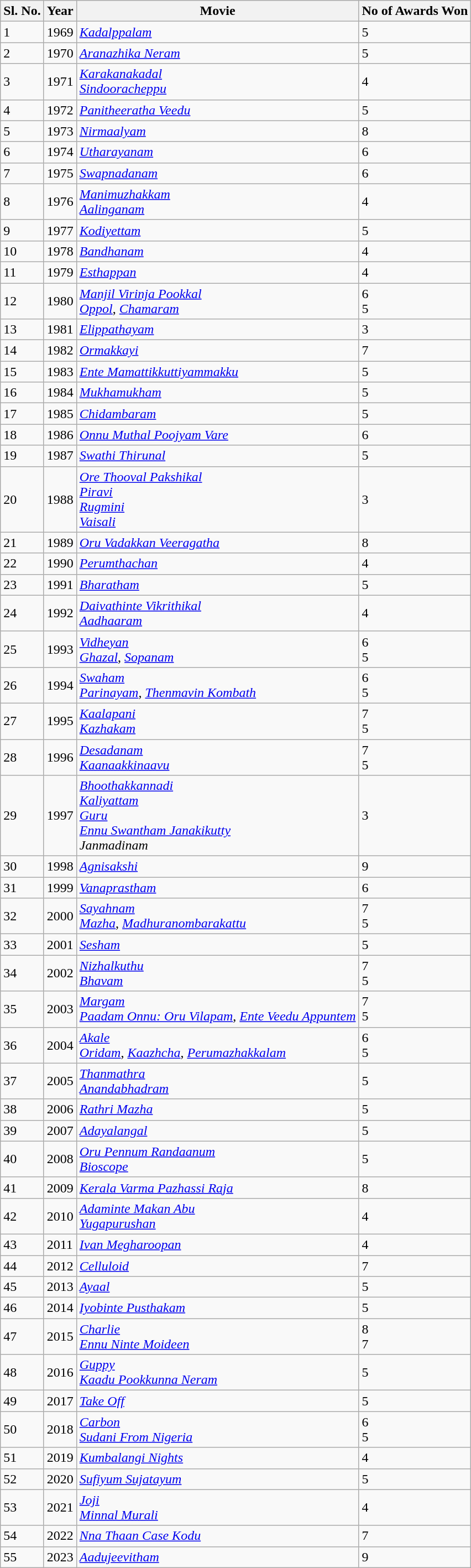<table class="wikitable">
<tr>
<th>Sl. No.</th>
<th>Year</th>
<th>Movie</th>
<th>No of Awards Won</th>
</tr>
<tr>
<td>1</td>
<td>1969</td>
<td><em><a href='#'>Kadalppalam</a></em></td>
<td>5</td>
</tr>
<tr>
<td>2</td>
<td>1970</td>
<td><em><a href='#'>Aranazhika Neram</a></em></td>
<td>5</td>
</tr>
<tr>
<td>3</td>
<td>1971</td>
<td><em><a href='#'>Karakanakadal</a></em><br><em><a href='#'>Sindooracheppu</a></em></td>
<td>4</td>
</tr>
<tr>
<td>4</td>
<td>1972</td>
<td><em><a href='#'>Panitheeratha Veedu</a></em></td>
<td>5</td>
</tr>
<tr>
<td>5</td>
<td>1973</td>
<td><em><a href='#'>Nirmaalyam</a></em></td>
<td>8</td>
</tr>
<tr>
<td>6</td>
<td>1974</td>
<td><em><a href='#'>Utharayanam</a></em></td>
<td>6</td>
</tr>
<tr>
<td>7</td>
<td>1975</td>
<td><em><a href='#'>Swapnadanam</a></em></td>
<td>6</td>
</tr>
<tr>
<td>8</td>
<td>1976</td>
<td><em><a href='#'>Manimuzhakkam</a></em><br> <em><a href='#'>Aalinganam</a></em></td>
<td>4</td>
</tr>
<tr>
<td>9</td>
<td>1977</td>
<td><em><a href='#'>Kodiyettam</a></em></td>
<td>5</td>
</tr>
<tr>
<td>10</td>
<td>1978</td>
<td><em><a href='#'>Bandhanam</a></em></td>
<td>4</td>
</tr>
<tr>
<td>11</td>
<td>1979</td>
<td><em><a href='#'>Esthappan</a></em></td>
<td>4</td>
</tr>
<tr>
<td>12</td>
<td>1980</td>
<td><em><a href='#'>Manjil Virinja Pookkal</a></em><br><em><a href='#'>Oppol</a></em>, <em><a href='#'>Chamaram</a></em></td>
<td>6<br>5</td>
</tr>
<tr>
<td>13</td>
<td>1981</td>
<td><em><a href='#'>Elippathayam</a></em></td>
<td>3</td>
</tr>
<tr>
<td>14</td>
<td>1982</td>
<td><em><a href='#'>Ormakkayi</a></em></td>
<td>7</td>
</tr>
<tr>
<td>15</td>
<td>1983</td>
<td><em><a href='#'>Ente Mamattikkuttiyammakku</a></em></td>
<td>5</td>
</tr>
<tr>
<td>16</td>
<td>1984</td>
<td><em><a href='#'>Mukhamukham</a></em></td>
<td>5</td>
</tr>
<tr>
<td>17</td>
<td>1985</td>
<td><em><a href='#'>Chidambaram</a></em></td>
<td>5</td>
</tr>
<tr>
<td>18</td>
<td>1986</td>
<td><em><a href='#'>Onnu Muthal Poojyam Vare</a></em></td>
<td>6</td>
</tr>
<tr>
<td>19</td>
<td>1987</td>
<td><em><a href='#'>Swathi Thirunal</a></em></td>
<td>5</td>
</tr>
<tr>
<td>20</td>
<td>1988</td>
<td><em><a href='#'>Ore Thooval Pakshikal</a></em><br><em><a href='#'>Piravi</a></em><br><em><a href='#'>Rugmini</a></em><br><em><a href='#'>Vaisali</a></em></td>
<td>3</td>
</tr>
<tr>
<td>21</td>
<td>1989</td>
<td><em><a href='#'>Oru Vadakkan Veeragatha</a></em></td>
<td>8</td>
</tr>
<tr>
<td>22</td>
<td>1990</td>
<td><em><a href='#'>Perumthachan</a></em></td>
<td>4</td>
</tr>
<tr>
<td>23</td>
<td>1991</td>
<td><em><a href='#'>Bharatham</a></em></td>
<td>5</td>
</tr>
<tr>
<td>24</td>
<td>1992</td>
<td><em><a href='#'>Daivathinte Vikrithikal</a></em><br><em><a href='#'>Aadhaaram</a></em></td>
<td>4</td>
</tr>
<tr>
<td>25</td>
<td>1993</td>
<td><em><a href='#'>Vidheyan</a></em><br><em><a href='#'>Ghazal</a></em>, <em><a href='#'>Sopanam</a></em></td>
<td>6<br>5</td>
</tr>
<tr>
<td>26</td>
<td>1994</td>
<td><em><a href='#'>Swaham</a></em><br><em><a href='#'>Parinayam</a></em>, <em><a href='#'>Thenmavin Kombath</a></em></td>
<td>6<br>5</td>
</tr>
<tr>
<td>27</td>
<td>1995</td>
<td><em><a href='#'>Kaalapani</a></em><br><em><a href='#'>Kazhakam</a></em></td>
<td>7<br>5</td>
</tr>
<tr>
<td>28</td>
<td>1996</td>
<td><em><a href='#'>Desadanam</a></em><br><em><a href='#'>Kaanaakkinaavu</a></em></td>
<td>7<br>5</td>
</tr>
<tr>
<td>29</td>
<td>1997</td>
<td><em><a href='#'>Bhoothakkannadi</a></em><br><em><a href='#'>Kaliyattam</a></em><br><em><a href='#'>Guru</a></em><br><em><a href='#'>Ennu Swantham Janakikutty</a></em><br><em>Janmadinam</em></td>
<td>3</td>
</tr>
<tr>
<td>30</td>
<td>1998</td>
<td><em><a href='#'>Agnisakshi</a></em></td>
<td>9</td>
</tr>
<tr>
<td>31</td>
<td>1999</td>
<td><em><a href='#'>Vanaprastham</a></em></td>
<td>6</td>
</tr>
<tr>
<td>32</td>
<td>2000</td>
<td><em><a href='#'>Sayahnam</a></em><br><em><a href='#'>Mazha</a></em>, <em><a href='#'>Madhuranombarakattu</a></em></td>
<td>7<br>5</td>
</tr>
<tr>
<td>33</td>
<td>2001</td>
<td><em><a href='#'>Sesham</a></em></td>
<td>5</td>
</tr>
<tr>
<td>34</td>
<td>2002</td>
<td><em><a href='#'>Nizhalkuthu</a></em><br><em><a href='#'>Bhavam</a></em></td>
<td>7<br>5</td>
</tr>
<tr>
<td>35</td>
<td>2003</td>
<td><em><a href='#'>Margam</a></em><br><em><a href='#'>Paadam Onnu: Oru Vilapam</a></em>, <em><a href='#'>Ente Veedu Appuntem</a></em></td>
<td>7<br>5</td>
</tr>
<tr>
<td>36</td>
<td>2004</td>
<td><em><a href='#'>Akale</a></em><br><em><a href='#'>Oridam</a></em>, <em><a href='#'>Kaazhcha</a></em>, <em><a href='#'>Perumazhakkalam</a></em></td>
<td>6<br>5</td>
</tr>
<tr>
<td>37</td>
<td>2005</td>
<td><em><a href='#'>Thanmathra</a></em><br><em><a href='#'>Anandabhadram</a></em></td>
<td>5</td>
</tr>
<tr>
<td>38</td>
<td>2006</td>
<td><em><a href='#'>Rathri Mazha</a></em></td>
<td>5</td>
</tr>
<tr>
<td>39</td>
<td>2007</td>
<td><em><a href='#'>Adayalangal</a></em></td>
<td>5</td>
</tr>
<tr>
<td>40</td>
<td>2008</td>
<td><em><a href='#'>Oru Pennum Randaanum</a></em><br><em><a href='#'>Bioscope</a></em></td>
<td>5</td>
</tr>
<tr>
<td>41</td>
<td>2009</td>
<td><em><a href='#'>Kerala Varma Pazhassi Raja</a></em></td>
<td>8</td>
</tr>
<tr>
<td>42</td>
<td>2010</td>
<td><em><a href='#'>Adaminte Makan Abu</a></em><br><em><a href='#'>Yugapurushan</a></em></td>
<td>4</td>
</tr>
<tr>
<td>43</td>
<td>2011</td>
<td><em><a href='#'>Ivan Megharoopan</a></em></td>
<td>4</td>
</tr>
<tr>
<td>44</td>
<td>2012</td>
<td><em><a href='#'>Celluloid</a></em></td>
<td>7</td>
</tr>
<tr>
<td>45</td>
<td>2013</td>
<td><em><a href='#'>Ayaal</a></em></td>
<td>5</td>
</tr>
<tr>
<td>46</td>
<td>2014</td>
<td><em><a href='#'>Iyobinte Pusthakam</a></em></td>
<td>5</td>
</tr>
<tr>
<td>47</td>
<td>2015</td>
<td><em><a href='#'>Charlie</a></em><br><em><a href='#'>Ennu Ninte Moideen</a></em></td>
<td>8<br>7</td>
</tr>
<tr>
<td>48</td>
<td>2016</td>
<td><em><a href='#'>Guppy</a></em><br><em><a href='#'>Kaadu Pookkunna Neram</a></em></td>
<td>5</td>
</tr>
<tr>
<td>49</td>
<td>2017</td>
<td><em><a href='#'>Take Off</a></em></td>
<td>5</td>
</tr>
<tr>
<td>50</td>
<td>2018</td>
<td><em><a href='#'>Carbon</a></em><br><em><a href='#'>Sudani From Nigeria</a></em></td>
<td>6<br>5</td>
</tr>
<tr>
<td>51</td>
<td>2019</td>
<td><em><a href='#'>Kumbalangi Nights</a></em></td>
<td>4</td>
</tr>
<tr>
<td>52</td>
<td>2020</td>
<td><em><a href='#'>Sufiyum Sujatayum</a></em></td>
<td>5</td>
</tr>
<tr>
<td>53</td>
<td>2021</td>
<td><em><a href='#'>Joji</a></em><br><em><a href='#'>Minnal Murali</a></em></td>
<td>4</td>
</tr>
<tr>
<td>54</td>
<td>2022</td>
<td><em><a href='#'>Nna Thaan Case Kodu</a></em></td>
<td>7</td>
</tr>
<tr>
<td>55</td>
<td>2023</td>
<td><em><a href='#'>Aadujeevitham</a></em></td>
<td>9</td>
</tr>
</table>
